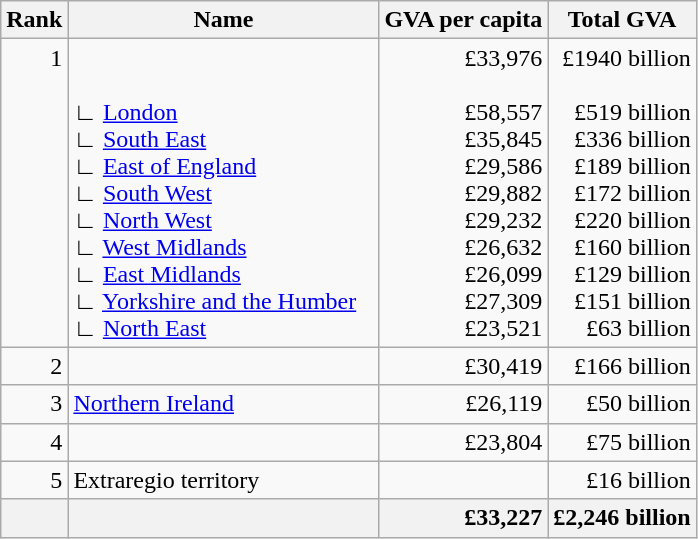<table class="wikitable" style="text-align:right">
<tr>
<th>Rank</th>
<th scope="col" width="200px">Name</th>
<th>GVA per capita</th>
<th>Total GVA</th>
</tr>
<tr>
<td style=vertical-align:top;>1</td>
<td style=text-align:left;><br><br>∟ <a href='#'>London</a><br>
∟ <a href='#'>South East</a><br>
∟ <a href='#'>East of England</a><br>
∟ <a href='#'>South West</a><br>
∟ <a href='#'>North West</a><br>
∟ <a href='#'>West Midlands</a><br>
∟ <a href='#'>East Midlands</a><br>
∟ <a href='#'>Yorkshire and the Humber</a><br>
∟ <a href='#'>North East</a></td>
<td>£33,976<br><br>£58,557<br>
£35,845<br>
£29,586<br>
£29,882<br>
£29,232<br>
£26,632<br>
£26,099<br>
£27,309<br>
£23,521</td>
<td>£1940 billion<br><br>£519 billion<br>
£336 billion<br>
£189 billion<br>
£172 billion<br>
£220 billion<br>
£160 billion<br>
£129 billion<br>
£151 billion<br>
£63 billion</td>
</tr>
<tr>
<td>2</td>
<td style=text-align:left;></td>
<td>£30,419</td>
<td>£166 billion</td>
</tr>
<tr>
<td>3</td>
<td style=text-align:left;><a href='#'>Northern Ireland</a></td>
<td>£26,119</td>
<td>£50 billion</td>
</tr>
<tr>
<td>4</td>
<td style=text-align:left;></td>
<td>£23,804</td>
<td>£75 billion</td>
</tr>
<tr>
<td>5</td>
<td style=text-align:left;>Extraregio territory</td>
<td></td>
<td>£16 billion</td>
</tr>
<tr>
<th></th>
<th style=text-align:left;></th>
<th style=text-align:right;>£33,227</th>
<th style=text-align:right;>£2,246 billion</th>
</tr>
</table>
